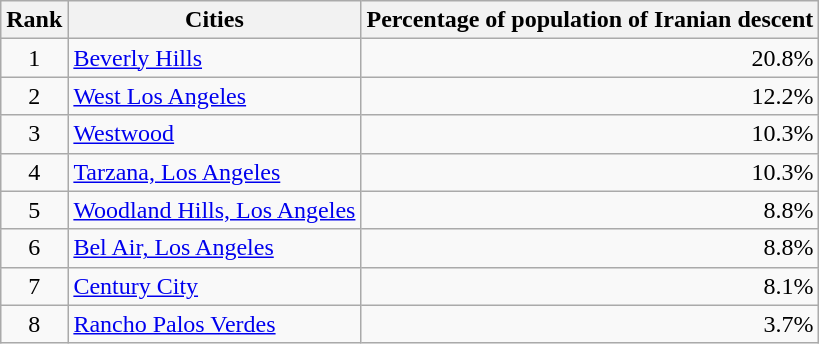<table class="wikitable sortable">
<tr>
<th colspan=1>Rank</th>
<th colspan=1>Cities</th>
<th colspan=1>Percentage of population of Iranian descent</th>
</tr>
<tr>
<td align=center>1</td>
<td><a href='#'>Beverly Hills</a></td>
<td align=right>20.8%</td>
</tr>
<tr>
<td align=center>2</td>
<td><a href='#'>West Los Angeles</a></td>
<td align=right>12.2%</td>
</tr>
<tr>
<td align=center>3</td>
<td><a href='#'>Westwood</a></td>
<td align=right>10.3%</td>
</tr>
<tr>
<td align=center>4</td>
<td><a href='#'>Tarzana, Los Angeles</a></td>
<td align=right>10.3%</td>
</tr>
<tr>
<td align=center>5</td>
<td><a href='#'>Woodland Hills, Los Angeles</a></td>
<td align=right>8.8%</td>
</tr>
<tr>
<td align=center>6</td>
<td><a href='#'>Bel Air, Los Angeles</a></td>
<td align=right>8.8%</td>
</tr>
<tr>
<td align=center>7</td>
<td><a href='#'>Century City</a></td>
<td align=right>8.1%</td>
</tr>
<tr>
<td align=center>8</td>
<td><a href='#'>Rancho Palos Verdes</a></td>
<td align=right>3.7%</td>
</tr>
</table>
